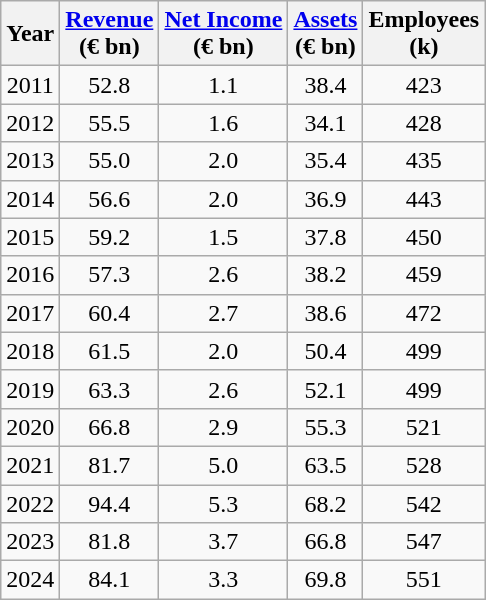<table class="wikitable" style="text-align:center;">
<tr>
<th>Year</th>
<th><a href='#'>Revenue</a><br>(€ bn)</th>
<th><a href='#'>Net Income</a><br>(€ bn)</th>
<th><a href='#'>Assets</a><br>(€ bn)</th>
<th>Employees<br>(k)</th>
</tr>
<tr>
<td>2011</td>
<td>52.8</td>
<td>1.1</td>
<td>38.4</td>
<td>423</td>
</tr>
<tr>
<td>2012</td>
<td>55.5</td>
<td>1.6</td>
<td>34.1</td>
<td>428</td>
</tr>
<tr>
<td>2013</td>
<td>55.0</td>
<td>2.0</td>
<td>35.4</td>
<td>435</td>
</tr>
<tr>
<td>2014</td>
<td>56.6</td>
<td>2.0</td>
<td>36.9</td>
<td>443</td>
</tr>
<tr>
<td>2015</td>
<td>59.2</td>
<td>1.5</td>
<td>37.8</td>
<td>450</td>
</tr>
<tr>
<td>2016</td>
<td>57.3</td>
<td>2.6</td>
<td>38.2</td>
<td>459</td>
</tr>
<tr>
<td>2017</td>
<td>60.4</td>
<td>2.7</td>
<td>38.6</td>
<td>472</td>
</tr>
<tr>
<td>2018</td>
<td>61.5</td>
<td>2.0</td>
<td>50.4</td>
<td>499</td>
</tr>
<tr>
<td>2019</td>
<td>63.3</td>
<td>2.6</td>
<td>52.1</td>
<td>499</td>
</tr>
<tr>
<td>2020</td>
<td>66.8</td>
<td>2.9</td>
<td>55.3</td>
<td>521</td>
</tr>
<tr>
<td>2021</td>
<td>81.7</td>
<td>5.0</td>
<td>63.5</td>
<td>528</td>
</tr>
<tr>
<td>2022</td>
<td>94.4</td>
<td>5.3</td>
<td>68.2</td>
<td>542</td>
</tr>
<tr>
<td>2023</td>
<td>81.8</td>
<td>3.7</td>
<td>66.8</td>
<td>547</td>
</tr>
<tr>
<td>2024</td>
<td>84.1</td>
<td>3.3</td>
<td>69.8</td>
<td>551</td>
</tr>
</table>
